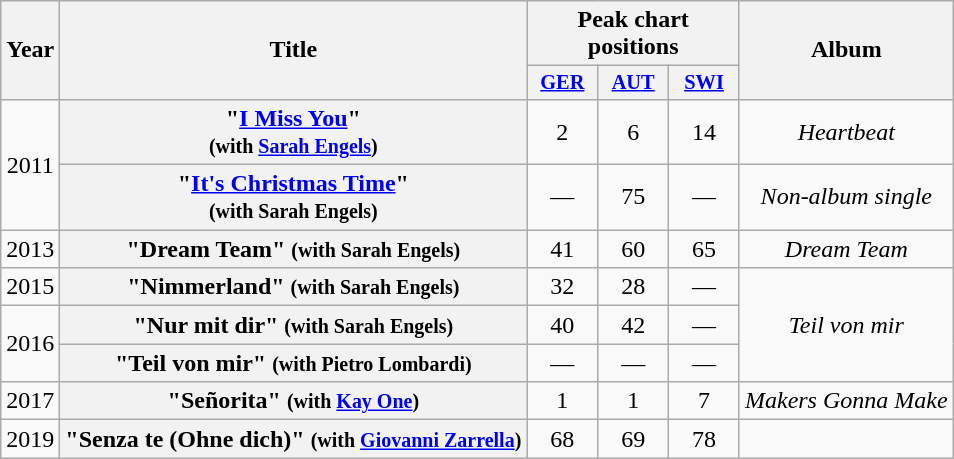<table class="wikitable plainrowheaders" style="text-align:center;">
<tr>
<th scope="col" rowspan="2">Year</th>
<th scope="col" rowspan="2">Title</th>
<th scope="col" colspan="3">Peak chart positions</th>
<th scope="col" rowspan="2">Album</th>
</tr>
<tr>
<th scope="col" style="width:3em;font-size:85%;"><a href='#'>GER</a><br></th>
<th scope="col" style="width:3em;font-size:85%;"><a href='#'>AUT</a><br></th>
<th scope="col" style="width:3em;font-size:85%;"><a href='#'>SWI</a><br></th>
</tr>
<tr>
<td rowspan="2">2011</td>
<th scope="row">"<a href='#'>I Miss You</a>"<br><small>(with <a href='#'>Sarah Engels</a>)</small></th>
<td>2</td>
<td>6</td>
<td>14</td>
<td><em>Heartbeat</em></td>
</tr>
<tr>
<th scope="row">"<a href='#'>It's Christmas Time</a>"<br><small>(with Sarah Engels)</small></th>
<td>—</td>
<td>75</td>
<td>—</td>
<td><em>Non-album single</em></td>
</tr>
<tr>
<td>2013</td>
<th scope="row">"Dream Team" <small>(with Sarah Engels)</small></th>
<td>41</td>
<td>60</td>
<td>65</td>
<td><em>Dream Team</em></td>
</tr>
<tr>
<td>2015</td>
<th scope="row">"Nimmerland" <small>(with Sarah Engels)</small></th>
<td>32</td>
<td>28</td>
<td>—</td>
<td rowspan="3"><em>Teil von mir</em></td>
</tr>
<tr>
<td rowspan="2">2016</td>
<th scope="row">"Nur mit dir" <small>(with Sarah Engels)</small></th>
<td>40</td>
<td>42</td>
<td>—</td>
</tr>
<tr>
<th scope="row">"Teil von mir" <small>(with Pietro Lombardi)</small></th>
<td>—</td>
<td>—</td>
<td>—</td>
</tr>
<tr>
<td>2017</td>
<th scope="row">"Señorita" <small>(with <a href='#'>Kay One</a>)</small></th>
<td>1</td>
<td>1</td>
<td>7</td>
<td><em>Makers Gonna Make</em></td>
</tr>
<tr>
<td>2019</td>
<th scope="row">"Senza te (Ohne dich)" <small>(with <a href='#'>Giovanni Zarrella</a>)</small></th>
<td>68</td>
<td>69</td>
<td>78</td>
<td></td>
</tr>
</table>
